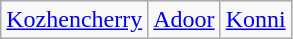<table class="wikitable">
<tr>
<td><a href='#'>Kozhencherry</a></td>
<td><a href='#'>Adoor</a></td>
<td><a href='#'>Konni</a></td>
</tr>
</table>
